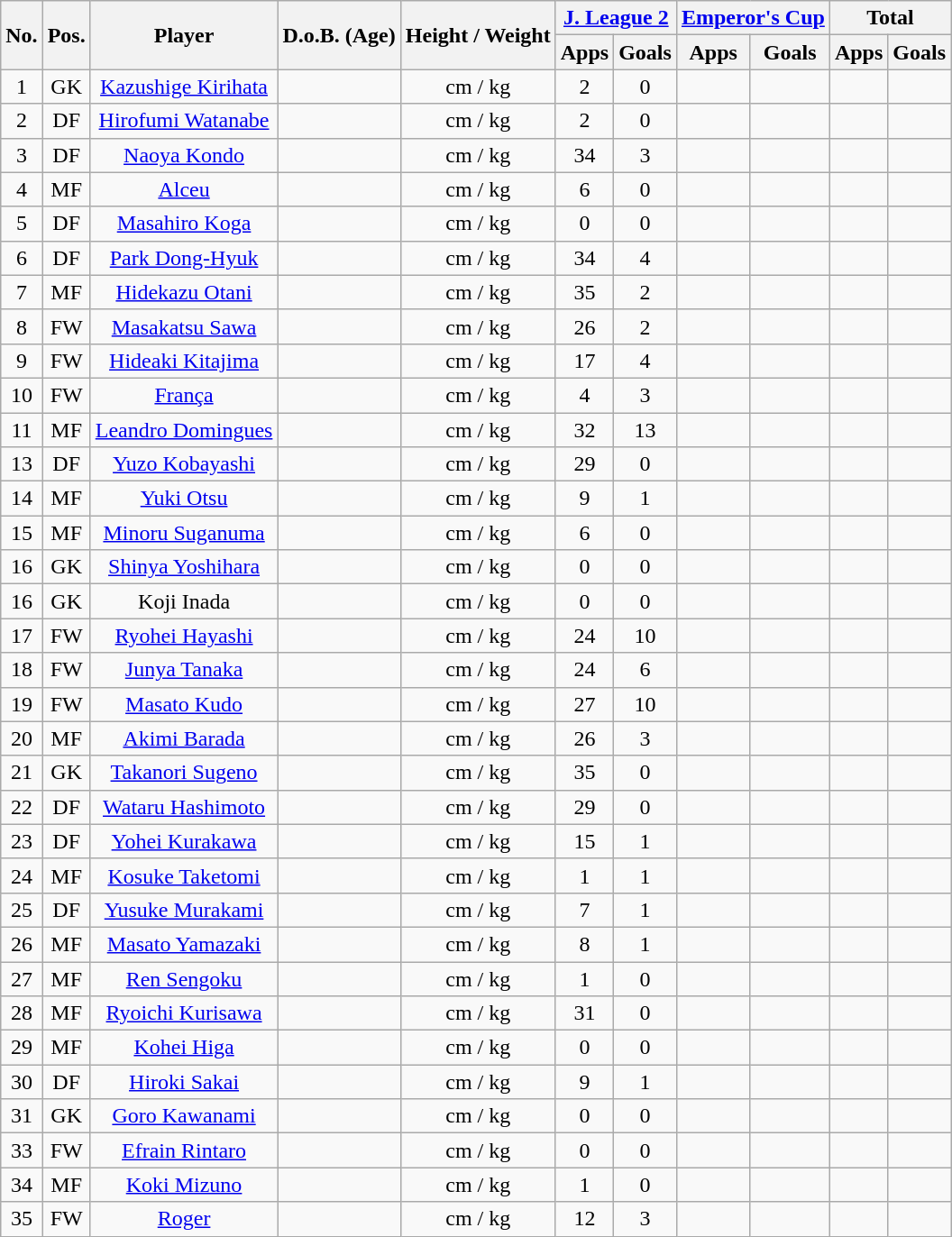<table class="wikitable" style="text-align:center;">
<tr>
<th rowspan="2">No.</th>
<th rowspan="2">Pos.</th>
<th rowspan="2">Player</th>
<th rowspan="2">D.o.B. (Age)</th>
<th rowspan="2">Height / Weight</th>
<th colspan="2"><a href='#'>J. League 2</a></th>
<th colspan="2"><a href='#'>Emperor's Cup</a></th>
<th colspan="2">Total</th>
</tr>
<tr>
<th>Apps</th>
<th>Goals</th>
<th>Apps</th>
<th>Goals</th>
<th>Apps</th>
<th>Goals</th>
</tr>
<tr>
<td>1</td>
<td>GK</td>
<td><a href='#'>Kazushige Kirihata</a></td>
<td></td>
<td>cm / kg</td>
<td>2</td>
<td>0</td>
<td></td>
<td></td>
<td></td>
<td></td>
</tr>
<tr>
<td>2</td>
<td>DF</td>
<td><a href='#'>Hirofumi Watanabe</a></td>
<td></td>
<td>cm / kg</td>
<td>2</td>
<td>0</td>
<td></td>
<td></td>
<td></td>
<td></td>
</tr>
<tr>
<td>3</td>
<td>DF</td>
<td><a href='#'>Naoya Kondo</a></td>
<td></td>
<td>cm / kg</td>
<td>34</td>
<td>3</td>
<td></td>
<td></td>
<td></td>
<td></td>
</tr>
<tr>
<td>4</td>
<td>MF</td>
<td><a href='#'>Alceu</a></td>
<td></td>
<td>cm / kg</td>
<td>6</td>
<td>0</td>
<td></td>
<td></td>
<td></td>
<td></td>
</tr>
<tr>
<td>5</td>
<td>DF</td>
<td><a href='#'>Masahiro Koga</a></td>
<td></td>
<td>cm / kg</td>
<td>0</td>
<td>0</td>
<td></td>
<td></td>
<td></td>
<td></td>
</tr>
<tr>
<td>6</td>
<td>DF</td>
<td><a href='#'>Park Dong-Hyuk</a></td>
<td></td>
<td>cm / kg</td>
<td>34</td>
<td>4</td>
<td></td>
<td></td>
<td></td>
<td></td>
</tr>
<tr>
<td>7</td>
<td>MF</td>
<td><a href='#'>Hidekazu Otani</a></td>
<td></td>
<td>cm / kg</td>
<td>35</td>
<td>2</td>
<td></td>
<td></td>
<td></td>
<td></td>
</tr>
<tr>
<td>8</td>
<td>FW</td>
<td><a href='#'>Masakatsu Sawa</a></td>
<td></td>
<td>cm / kg</td>
<td>26</td>
<td>2</td>
<td></td>
<td></td>
<td></td>
<td></td>
</tr>
<tr>
<td>9</td>
<td>FW</td>
<td><a href='#'>Hideaki Kitajima</a></td>
<td></td>
<td>cm / kg</td>
<td>17</td>
<td>4</td>
<td></td>
<td></td>
<td></td>
<td></td>
</tr>
<tr>
<td>10</td>
<td>FW</td>
<td><a href='#'>França</a></td>
<td></td>
<td>cm / kg</td>
<td>4</td>
<td>3</td>
<td></td>
<td></td>
<td></td>
<td></td>
</tr>
<tr>
<td>11</td>
<td>MF</td>
<td><a href='#'>Leandro Domingues</a></td>
<td></td>
<td>cm / kg</td>
<td>32</td>
<td>13</td>
<td></td>
<td></td>
<td></td>
<td></td>
</tr>
<tr>
<td>13</td>
<td>DF</td>
<td><a href='#'>Yuzo Kobayashi</a></td>
<td></td>
<td>cm / kg</td>
<td>29</td>
<td>0</td>
<td></td>
<td></td>
<td></td>
<td></td>
</tr>
<tr>
<td>14</td>
<td>MF</td>
<td><a href='#'>Yuki Otsu</a></td>
<td></td>
<td>cm / kg</td>
<td>9</td>
<td>1</td>
<td></td>
<td></td>
<td></td>
<td></td>
</tr>
<tr>
<td>15</td>
<td>MF</td>
<td><a href='#'>Minoru Suganuma</a></td>
<td></td>
<td>cm / kg</td>
<td>6</td>
<td>0</td>
<td></td>
<td></td>
<td></td>
<td></td>
</tr>
<tr>
<td>16</td>
<td>GK</td>
<td><a href='#'>Shinya Yoshihara</a></td>
<td></td>
<td>cm / kg</td>
<td>0</td>
<td>0</td>
<td></td>
<td></td>
<td></td>
<td></td>
</tr>
<tr>
<td>16</td>
<td>GK</td>
<td>Koji Inada</td>
<td></td>
<td>cm / kg</td>
<td>0</td>
<td>0</td>
<td></td>
<td></td>
<td></td>
<td></td>
</tr>
<tr>
<td>17</td>
<td>FW</td>
<td><a href='#'>Ryohei Hayashi</a></td>
<td></td>
<td>cm / kg</td>
<td>24</td>
<td>10</td>
<td></td>
<td></td>
<td></td>
<td></td>
</tr>
<tr>
<td>18</td>
<td>FW</td>
<td><a href='#'>Junya Tanaka</a></td>
<td></td>
<td>cm / kg</td>
<td>24</td>
<td>6</td>
<td></td>
<td></td>
<td></td>
<td></td>
</tr>
<tr>
<td>19</td>
<td>FW</td>
<td><a href='#'>Masato Kudo</a></td>
<td></td>
<td>cm / kg</td>
<td>27</td>
<td>10</td>
<td></td>
<td></td>
<td></td>
<td></td>
</tr>
<tr>
<td>20</td>
<td>MF</td>
<td><a href='#'>Akimi Barada</a></td>
<td></td>
<td>cm / kg</td>
<td>26</td>
<td>3</td>
<td></td>
<td></td>
<td></td>
<td></td>
</tr>
<tr>
<td>21</td>
<td>GK</td>
<td><a href='#'>Takanori Sugeno</a></td>
<td></td>
<td>cm / kg</td>
<td>35</td>
<td>0</td>
<td></td>
<td></td>
<td></td>
<td></td>
</tr>
<tr>
<td>22</td>
<td>DF</td>
<td><a href='#'>Wataru Hashimoto</a></td>
<td></td>
<td>cm / kg</td>
<td>29</td>
<td>0</td>
<td></td>
<td></td>
<td></td>
<td></td>
</tr>
<tr>
<td>23</td>
<td>DF</td>
<td><a href='#'>Yohei Kurakawa</a></td>
<td></td>
<td>cm / kg</td>
<td>15</td>
<td>1</td>
<td></td>
<td></td>
<td></td>
<td></td>
</tr>
<tr>
<td>24</td>
<td>MF</td>
<td><a href='#'>Kosuke Taketomi</a></td>
<td></td>
<td>cm / kg</td>
<td>1</td>
<td>1</td>
<td></td>
<td></td>
<td></td>
<td></td>
</tr>
<tr>
<td>25</td>
<td>DF</td>
<td><a href='#'>Yusuke Murakami</a></td>
<td></td>
<td>cm / kg</td>
<td>7</td>
<td>1</td>
<td></td>
<td></td>
<td></td>
<td></td>
</tr>
<tr>
<td>26</td>
<td>MF</td>
<td><a href='#'>Masato Yamazaki</a></td>
<td></td>
<td>cm / kg</td>
<td>8</td>
<td>1</td>
<td></td>
<td></td>
<td></td>
<td></td>
</tr>
<tr>
<td>27</td>
<td>MF</td>
<td><a href='#'>Ren Sengoku</a></td>
<td></td>
<td>cm / kg</td>
<td>1</td>
<td>0</td>
<td></td>
<td></td>
<td></td>
<td></td>
</tr>
<tr>
<td>28</td>
<td>MF</td>
<td><a href='#'>Ryoichi Kurisawa</a></td>
<td></td>
<td>cm / kg</td>
<td>31</td>
<td>0</td>
<td></td>
<td></td>
<td></td>
<td></td>
</tr>
<tr>
<td>29</td>
<td>MF</td>
<td><a href='#'>Kohei Higa</a></td>
<td></td>
<td>cm / kg</td>
<td>0</td>
<td>0</td>
<td></td>
<td></td>
<td></td>
<td></td>
</tr>
<tr>
<td>30</td>
<td>DF</td>
<td><a href='#'>Hiroki Sakai</a></td>
<td></td>
<td>cm / kg</td>
<td>9</td>
<td>1</td>
<td></td>
<td></td>
<td></td>
<td></td>
</tr>
<tr>
<td>31</td>
<td>GK</td>
<td><a href='#'>Goro Kawanami</a></td>
<td></td>
<td>cm / kg</td>
<td>0</td>
<td>0</td>
<td></td>
<td></td>
<td></td>
<td></td>
</tr>
<tr>
<td>33</td>
<td>FW</td>
<td><a href='#'>Efrain Rintaro</a></td>
<td></td>
<td>cm / kg</td>
<td>0</td>
<td>0</td>
<td></td>
<td></td>
<td></td>
<td></td>
</tr>
<tr>
<td>34</td>
<td>MF</td>
<td><a href='#'>Koki Mizuno</a></td>
<td></td>
<td>cm / kg</td>
<td>1</td>
<td>0</td>
<td></td>
<td></td>
<td></td>
<td></td>
</tr>
<tr>
<td>35</td>
<td>FW</td>
<td><a href='#'>Roger</a></td>
<td></td>
<td>cm / kg</td>
<td>12</td>
<td>3</td>
<td></td>
<td></td>
<td></td>
<td></td>
</tr>
</table>
